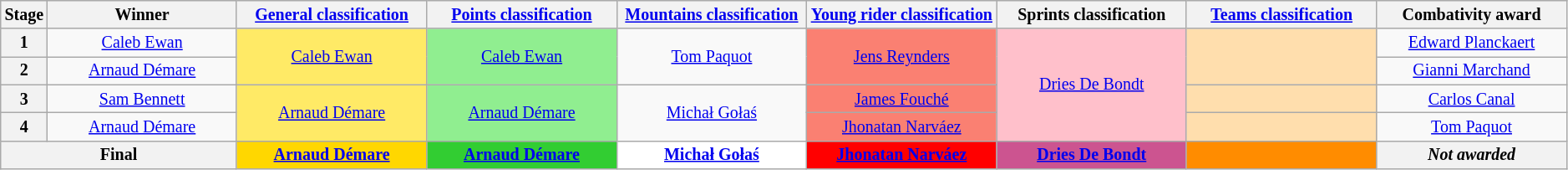<table class="wikitable" style="text-align: center; font-size:smaller;">
<tr style="background:#efefef;">
<th style="width:2%;">Stage</th>
<th style="width:12.25%;">Winner</th>
<th style="width:12.25%;"><a href='#'>General classification</a><br></th>
<th style="width:12.25%;"><a href='#'>Points classification</a><br></th>
<th style="width:12.25%;"><a href='#'>Mountains classification</a><br></th>
<th style="width:12.25%;"><a href='#'>Young rider classification</a><br></th>
<th style="width:12.25%;">Sprints classification<br></th>
<th style="width:12.25%;"><a href='#'>Teams classification</a></th>
<th style="width:12.25%;">Combativity award</th>
</tr>
<tr>
<th>1</th>
<td><a href='#'>Caleb Ewan</a></td>
<td style="background:#FFEA66;" rowspan="2"><a href='#'>Caleb Ewan</a></td>
<td style="background:lightgreen;" rowspan="2"><a href='#'>Caleb Ewan</a></td>
<td style="background:offwhite;" rowspan="2"><a href='#'>Tom Paquot</a></td>
<td style="background:salmon;" rowspan="2"><a href='#'>Jens Reynders</a></td>
<td style="background:pink;" rowspan="4"><a href='#'>Dries De Bondt</a></td>
<td style="background:navajowhite;" rowspan="2"></td>
<td><a href='#'>Edward Planckaert</a></td>
</tr>
<tr>
<th>2</th>
<td><a href='#'>Arnaud Démare</a></td>
<td><a href='#'>Gianni Marchand</a></td>
</tr>
<tr>
<th>3</th>
<td><a href='#'>Sam Bennett</a></td>
<td style="background:#FFEA66;" rowspan="2"><a href='#'>Arnaud Démare</a></td>
<td style="background:lightgreen;" rowspan="2"><a href='#'>Arnaud Démare</a></td>
<td style="background:offwhite;" rowspan="2"><a href='#'>Michał Gołaś</a></td>
<td style="background:salmon;"><a href='#'>James Fouché</a></td>
<td style="background:navajowhite;"></td>
<td><a href='#'>Carlos Canal</a></td>
</tr>
<tr>
<th>4</th>
<td><a href='#'>Arnaud Démare</a></td>
<td style="background:salmon;"><a href='#'>Jhonatan Narváez</a></td>
<td style="background:navajowhite;"></td>
<td><a href='#'>Tom Paquot</a></td>
</tr>
<tr>
<th colspan=2>Final</th>
<th style="background:gold"><a href='#'>Arnaud Démare</a></th>
<th style="background:limegreen"><a href='#'>Arnaud Démare</a></th>
<th style="background:white;"><a href='#'>Michał Gołaś</a></th>
<th style="background:red"><a href='#'>Jhonatan Narváez</a></th>
<th style="background:#cc5490"><a href='#'>Dries De Bondt</a></th>
<th style="background:#FF8C00;"></th>
<th><em>Not awarded</em></th>
</tr>
</table>
